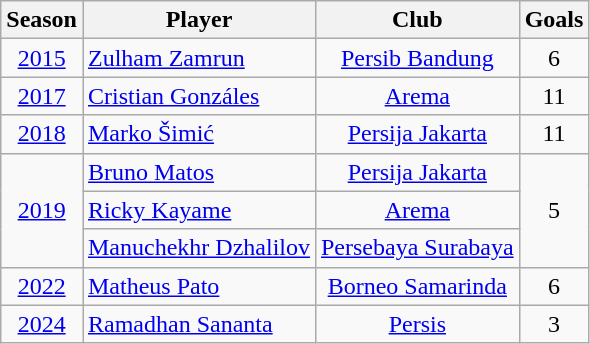<table class="wikitable sortable" style="text-align: center; font-size: 100%;">
<tr>
<th>Season</th>
<th>Player</th>
<th>Club</th>
<th>Goals</th>
</tr>
<tr>
<td><a href='#'>2015</a></td>
<td align=left> <a href='#'>Zulham Zamrun</a></td>
<td><a href='#'>Persib Bandung</a></td>
<td>6</td>
</tr>
<tr>
<td><a href='#'>2017</a></td>
<td align=left> <a href='#'>Cristian Gonzáles</a></td>
<td><a href='#'>Arema</a></td>
<td>11</td>
</tr>
<tr>
<td><a href='#'>2018</a></td>
<td align=left> <a href='#'>Marko Šimić</a></td>
<td><a href='#'>Persija Jakarta</a></td>
<td>11</td>
</tr>
<tr>
<td rowspan=3><a href='#'>2019</a></td>
<td align=left> <a href='#'>Bruno Matos</a></td>
<td><a href='#'>Persija Jakarta</a></td>
<td rowspan=3>5</td>
</tr>
<tr>
<td align=left> <a href='#'>Ricky Kayame</a></td>
<td><a href='#'>Arema</a></td>
</tr>
<tr>
<td align=left> <a href='#'>Manuchekhr Dzhalilov</a></td>
<td><a href='#'>Persebaya Surabaya</a></td>
</tr>
<tr>
<td><a href='#'>2022</a></td>
<td align=left> <a href='#'>Matheus Pato</a></td>
<td><a href='#'>Borneo Samarinda</a></td>
<td>6</td>
</tr>
<tr>
<td><a href='#'>2024</a></td>
<td align=left> <a href='#'>Ramadhan Sananta</a></td>
<td><a href='#'>Persis</a></td>
<td>3</td>
</tr>
</table>
